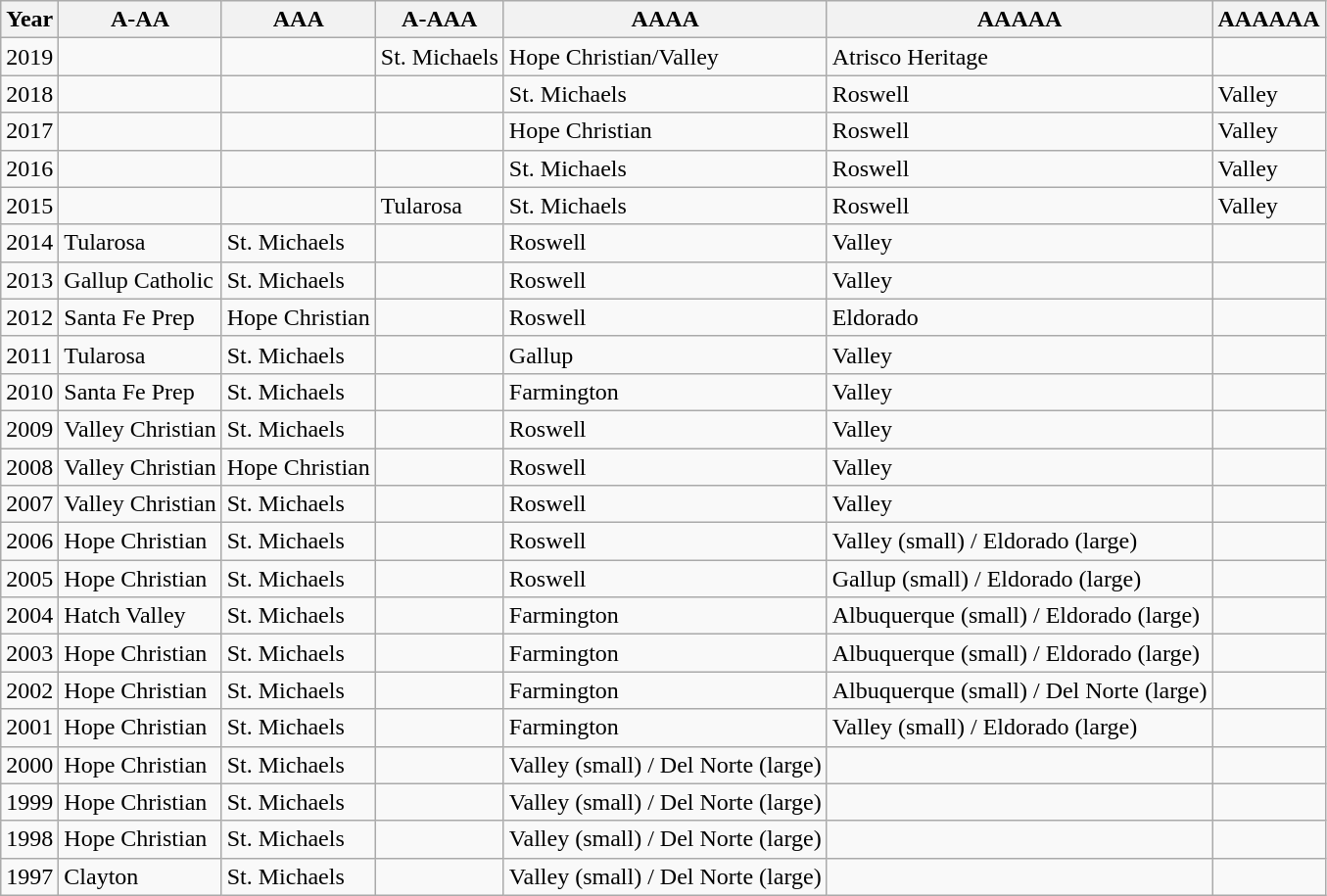<table class="wikitable">
<tr>
<th>Year</th>
<th>A-AA</th>
<th>AAA</th>
<th>A-AAA</th>
<th>AAAA</th>
<th>AAAAA</th>
<th>AAAAAA</th>
</tr>
<tr>
<td>2019</td>
<td></td>
<td></td>
<td>St. Michaels</td>
<td>Hope Christian/Valley</td>
<td>Atrisco Heritage</td>
</tr>
<tr>
<td>2018</td>
<td></td>
<td></td>
<td></td>
<td>St. Michaels</td>
<td>Roswell</td>
<td>Valley</td>
</tr>
<tr>
<td>2017</td>
<td></td>
<td></td>
<td></td>
<td>Hope Christian</td>
<td>Roswell</td>
<td>Valley</td>
</tr>
<tr>
<td>2016</td>
<td></td>
<td></td>
<td></td>
<td>St. Michaels</td>
<td>Roswell</td>
<td>Valley</td>
</tr>
<tr>
<td>2015</td>
<td></td>
<td></td>
<td>Tularosa</td>
<td>St. Michaels</td>
<td>Roswell</td>
<td>Valley</td>
</tr>
<tr>
<td>2014</td>
<td>Tularosa</td>
<td>St. Michaels</td>
<td></td>
<td>Roswell</td>
<td>Valley</td>
<td></td>
</tr>
<tr>
<td>2013</td>
<td>Gallup Catholic</td>
<td>St. Michaels</td>
<td></td>
<td>Roswell</td>
<td>Valley</td>
<td></td>
</tr>
<tr>
<td>2012</td>
<td>Santa Fe Prep</td>
<td>Hope Christian</td>
<td></td>
<td>Roswell</td>
<td>Eldorado</td>
<td></td>
</tr>
<tr>
<td>2011</td>
<td>Tularosa</td>
<td>St. Michaels</td>
<td></td>
<td>Gallup</td>
<td>Valley</td>
<td></td>
</tr>
<tr>
<td>2010</td>
<td>Santa Fe Prep</td>
<td>St. Michaels</td>
<td></td>
<td>Farmington</td>
<td>Valley</td>
<td></td>
</tr>
<tr>
<td>2009</td>
<td>Valley Christian</td>
<td>St. Michaels</td>
<td></td>
<td>Roswell</td>
<td>Valley</td>
<td></td>
</tr>
<tr>
<td>2008</td>
<td>Valley Christian</td>
<td>Hope Christian</td>
<td></td>
<td>Roswell</td>
<td>Valley</td>
<td></td>
</tr>
<tr>
<td>2007</td>
<td>Valley Christian</td>
<td>St. Michaels</td>
<td></td>
<td>Roswell</td>
<td>Valley</td>
<td></td>
</tr>
<tr>
<td>2006</td>
<td>Hope Christian</td>
<td>St. Michaels</td>
<td></td>
<td>Roswell</td>
<td>Valley (small) / Eldorado (large)</td>
<td></td>
</tr>
<tr>
<td>2005</td>
<td>Hope Christian</td>
<td>St. Michaels</td>
<td></td>
<td>Roswell</td>
<td>Gallup (small) / Eldorado (large)</td>
<td></td>
</tr>
<tr>
<td>2004</td>
<td>Hatch Valley</td>
<td>St. Michaels</td>
<td></td>
<td>Farmington</td>
<td>Albuquerque (small) / Eldorado (large)</td>
<td></td>
</tr>
<tr>
<td>2003</td>
<td>Hope Christian</td>
<td>St. Michaels</td>
<td></td>
<td>Farmington</td>
<td>Albuquerque (small) / Eldorado (large)</td>
<td></td>
</tr>
<tr>
<td>2002</td>
<td>Hope Christian</td>
<td>St. Michaels</td>
<td></td>
<td>Farmington</td>
<td>Albuquerque (small) / Del Norte (large)</td>
<td></td>
</tr>
<tr>
<td>2001</td>
<td>Hope Christian</td>
<td>St. Michaels</td>
<td></td>
<td>Farmington</td>
<td>Valley (small) / Eldorado (large)</td>
<td></td>
</tr>
<tr>
<td>2000</td>
<td>Hope Christian</td>
<td>St. Michaels</td>
<td></td>
<td>Valley (small) / Del Norte (large)</td>
<td></td>
<td></td>
</tr>
<tr>
<td>1999</td>
<td>Hope Christian</td>
<td>St. Michaels</td>
<td></td>
<td>Valley (small) / Del Norte (large)</td>
<td></td>
<td></td>
</tr>
<tr>
<td>1998</td>
<td>Hope Christian</td>
<td>St. Michaels</td>
<td></td>
<td>Valley (small) / Del Norte (large)</td>
<td></td>
<td></td>
</tr>
<tr>
<td>1997</td>
<td>Clayton</td>
<td>St. Michaels</td>
<td></td>
<td>Valley (small) / Del Norte (large)</td>
<td></td>
<td></td>
</tr>
</table>
